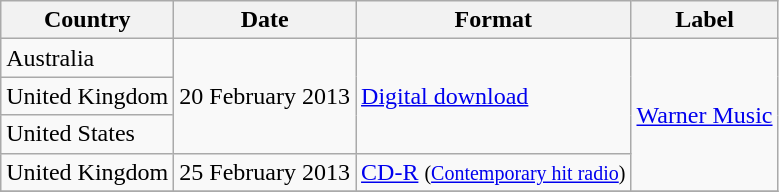<table class="wikitable">
<tr>
<th>Country</th>
<th>Date</th>
<th>Format</th>
<th>Label</th>
</tr>
<tr>
<td>Australia</td>
<td rowspan="3">20 February 2013</td>
<td rowspan="3"><a href='#'>Digital download</a></td>
<td rowspan="4"><a href='#'>Warner Music</a></td>
</tr>
<tr>
<td>United Kingdom</td>
</tr>
<tr>
<td>United States</td>
</tr>
<tr>
<td>United Kingdom</td>
<td>25 February 2013</td>
<td><a href='#'>CD-R</a> <small>(<a href='#'>Contemporary hit radio</a>)</small></td>
</tr>
<tr>
</tr>
</table>
